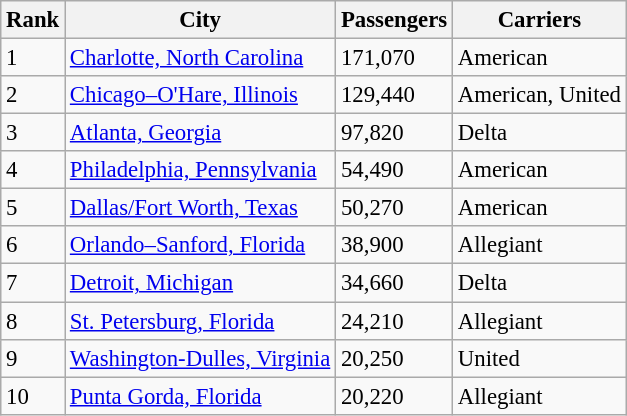<table class="wikitable sortable" style="font-size: 95%" width= align=>
<tr>
<th>Rank</th>
<th>City</th>
<th>Passengers</th>
<th>Carriers</th>
</tr>
<tr>
<td>1</td>
<td> <a href='#'>Charlotte, North Carolina</a></td>
<td>171,070</td>
<td>American</td>
</tr>
<tr>
<td>2</td>
<td> <a href='#'>Chicago–O'Hare, Illinois</a></td>
<td>129,440</td>
<td>American, United</td>
</tr>
<tr>
<td>3</td>
<td> <a href='#'>Atlanta, Georgia</a></td>
<td>97,820</td>
<td>Delta</td>
</tr>
<tr>
<td>4</td>
<td> <a href='#'>Philadelphia, Pennsylvania</a></td>
<td>54,490</td>
<td>American</td>
</tr>
<tr>
<td>5</td>
<td> <a href='#'>Dallas/Fort Worth, Texas</a></td>
<td>50,270</td>
<td>American</td>
</tr>
<tr>
<td>6</td>
<td> <a href='#'>Orlando–Sanford, Florida</a></td>
<td>38,900</td>
<td>Allegiant</td>
</tr>
<tr>
<td>7</td>
<td> <a href='#'>Detroit, Michigan</a></td>
<td>34,660</td>
<td>Delta</td>
</tr>
<tr>
<td>8</td>
<td> <a href='#'>St. Petersburg, Florida</a></td>
<td>24,210</td>
<td>Allegiant</td>
</tr>
<tr>
<td>9</td>
<td> <a href='#'>Washington-Dulles, Virginia</a></td>
<td>20,250</td>
<td>United</td>
</tr>
<tr>
<td>10</td>
<td> <a href='#'>Punta Gorda, Florida</a></td>
<td>20,220</td>
<td>Allegiant</td>
</tr>
</table>
